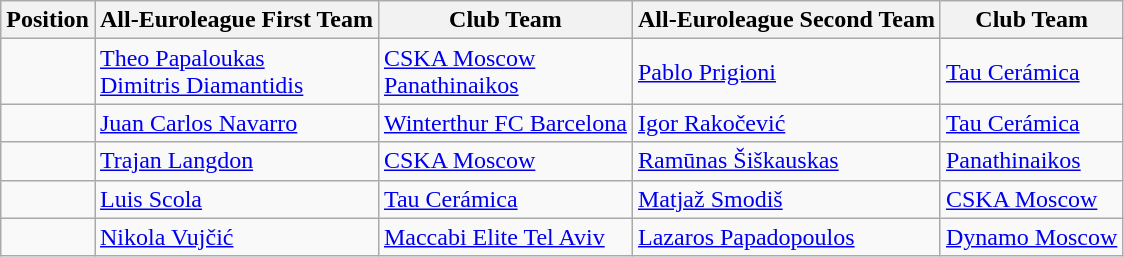<table | class="wikitable sortable">
<tr>
<th>Position</th>
<th>All-Euroleague First Team</th>
<th>Club Team</th>
<th>All-Euroleague Second Team</th>
<th>Club Team</th>
</tr>
<tr>
<td></td>
<td> <a href='#'>Theo Papaloukas</a><br> <a href='#'>Dimitris Diamantidis</a></td>
<td> <a href='#'>CSKA Moscow</a> <br>  <a href='#'>Panathinaikos</a></td>
<td> <a href='#'>Pablo Prigioni</a></td>
<td> <a href='#'>Tau Cerámica</a></td>
</tr>
<tr>
<td></td>
<td> <a href='#'>Juan Carlos Navarro</a></td>
<td> <a href='#'>Winterthur FC Barcelona</a></td>
<td> <a href='#'>Igor Rakočević</a></td>
<td> <a href='#'>Tau Cerámica</a></td>
</tr>
<tr>
<td></td>
<td> <a href='#'>Trajan Langdon</a></td>
<td> <a href='#'>CSKA Moscow</a></td>
<td> <a href='#'>Ramūnas Šiškauskas</a></td>
<td> <a href='#'>Panathinaikos</a></td>
</tr>
<tr>
<td></td>
<td> <a href='#'>Luis Scola</a></td>
<td> <a href='#'>Tau Cerámica</a></td>
<td> <a href='#'>Matjaž Smodiš</a></td>
<td> <a href='#'>CSKA Moscow</a></td>
</tr>
<tr>
<td></td>
<td> <a href='#'>Nikola Vujčić</a></td>
<td> <a href='#'>Maccabi Elite Tel Aviv</a></td>
<td> <a href='#'>Lazaros Papadopoulos</a></td>
<td> <a href='#'>Dynamo Moscow</a></td>
</tr>
</table>
